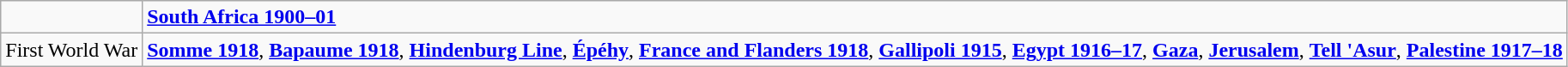<table class="wikitable">
<tr valign=top>
<td></td>
<td><strong><a href='#'>South Africa 1900–01</a></strong></td>
</tr>
<tr valign=top>
<td>First World War</td>
<td><strong><a href='#'>Somme 1918</a></strong>, <strong><a href='#'>Bapaume 1918</a></strong>, <strong><a href='#'>Hindenburg Line</a></strong>, <strong><a href='#'>Épéhy</a></strong>, <strong><a href='#'>France and Flanders 1918</a></strong>, <strong><a href='#'>Gallipoli 1915</a></strong>, <strong><a href='#'>Egypt 1916–17</a></strong>, <strong><a href='#'>Gaza</a></strong>, <strong><a href='#'>Jerusalem</a></strong>, <strong><a href='#'>Tell 'Asur</a></strong>, <strong><a href='#'>Palestine 1917–18</a></strong></td>
</tr>
</table>
